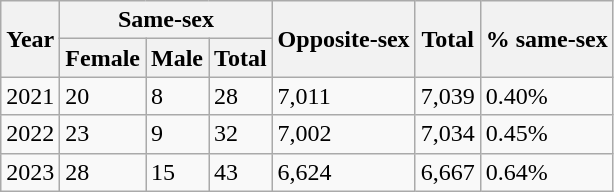<table class="wikitable">
<tr>
<th rowspan=2>Year</th>
<th colspan=3>Same-sex</th>
<th rowspan=2>Opposite-sex</th>
<th rowspan=2>Total</th>
<th rowspan=2>% same-sex</th>
</tr>
<tr>
<th>Female</th>
<th>Male</th>
<th>Total</th>
</tr>
<tr>
<td>2021</td>
<td>20</td>
<td>8</td>
<td>28</td>
<td>7,011</td>
<td>7,039</td>
<td>0.40%</td>
</tr>
<tr>
<td>2022</td>
<td>23</td>
<td>9</td>
<td>32</td>
<td>7,002</td>
<td>7,034</td>
<td>0.45%</td>
</tr>
<tr>
<td>2023</td>
<td>28</td>
<td>15</td>
<td>43</td>
<td>6,624</td>
<td>6,667</td>
<td>0.64%</td>
</tr>
</table>
